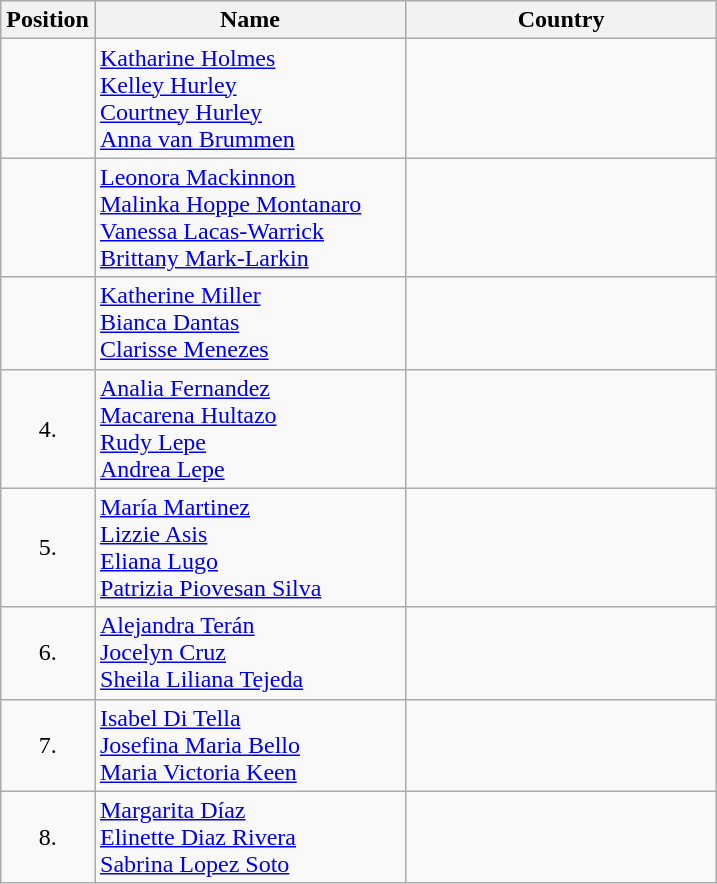<table class="wikitable">
<tr>
<th width="20">Position</th>
<th width="200">Name</th>
<th width="200">Country</th>
</tr>
<tr>
<td align="center"></td>
<td><a href='#'>Katharine Holmes</a><br><a href='#'>Kelley Hurley</a><br><a href='#'>Courtney Hurley</a><br><a href='#'>Anna van Brummen</a></td>
<td></td>
</tr>
<tr>
<td align="center"></td>
<td><a href='#'>Leonora Mackinnon</a><br><a href='#'>Malinka Hoppe Montanaro</a><br><a href='#'>Vanessa Lacas-Warrick</a><br><a href='#'>Brittany Mark-Larkin</a></td>
<td></td>
</tr>
<tr>
<td align="center"></td>
<td><a href='#'>Katherine Miller</a><br><a href='#'>Bianca Dantas</a><br><a href='#'>Clarisse Menezes</a></td>
<td></td>
</tr>
<tr>
<td align="center">4.</td>
<td><a href='#'>Analia Fernandez</a><br><a href='#'>Macarena Hultazo</a><br><a href='#'>Rudy Lepe</a><br><a href='#'>Andrea Lepe</a></td>
<td></td>
</tr>
<tr>
<td align="center">5.</td>
<td><a href='#'>María Martinez</a><br><a href='#'>Lizzie Asis</a><br><a href='#'>Eliana Lugo</a><br><a href='#'>Patrizia Piovesan Silva</a></td>
<td></td>
</tr>
<tr>
<td align="center">6.</td>
<td><a href='#'>Alejandra Terán</a><br><a href='#'>Jocelyn Cruz</a><br><a href='#'>Sheila Liliana Tejeda</a></td>
<td></td>
</tr>
<tr>
<td align="center">7.</td>
<td><a href='#'>Isabel Di Tella</a><br><a href='#'>Josefina Maria Bello</a><br><a href='#'>Maria Victoria Keen</a></td>
<td></td>
</tr>
<tr>
<td align="center">8.</td>
<td><a href='#'>Margarita Díaz</a><br><a href='#'>Elinette Diaz Rivera</a><br><a href='#'>Sabrina Lopez Soto</a></td>
<td></td>
</tr>
</table>
